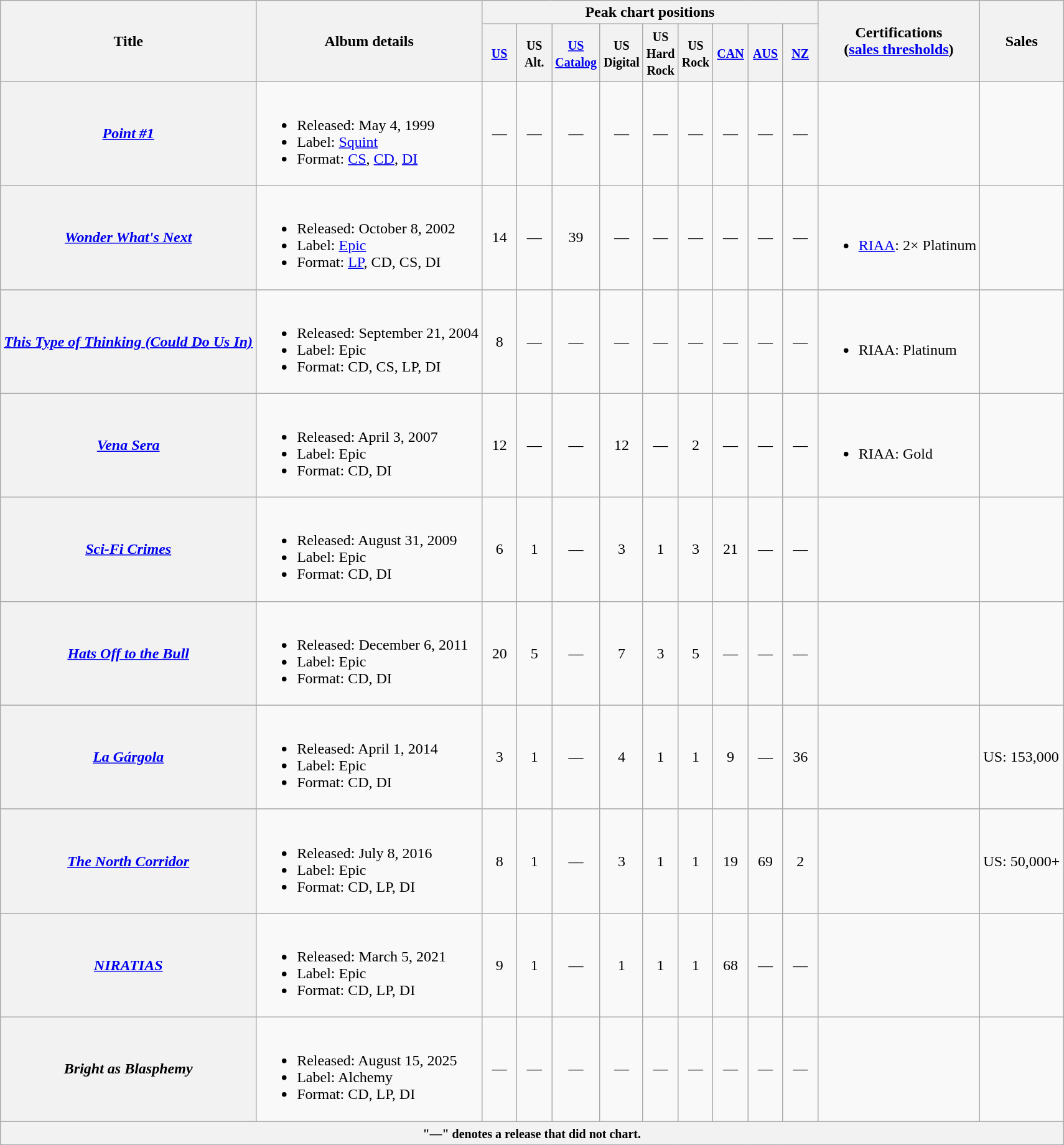<table class="wikitable plainrowheaders" style="text-align:left;">
<tr>
<th rowspan="2">Title</th>
<th rowspan="2">Album details</th>
<th colspan="9">Peak chart positions</th>
<th rowspan="2">Certifications<br>(<a href='#'>sales thresholds</a>)</th>
<th rowspan="2">Sales</th>
</tr>
<tr>
<th width="30"><small><a href='#'>US</a></small><br></th>
<th width="30"><small>US Alt.</small><br></th>
<th width="30"><small><a href='#'>US Catalog</a></small><br></th>
<th width="30"><small>US Digital</small><br></th>
<th width="30"><small>US Hard Rock</small><br></th>
<th width="30"><small>US Rock</small><br></th>
<th width="30"><small><a href='#'>CAN</a></small><br></th>
<th width="30"><small><a href='#'>AUS</a></small><br></th>
<th width="30"><small><a href='#'>NZ</a></small><br></th>
</tr>
<tr>
<th scope="row"><em><a href='#'>Point #1</a></em></th>
<td><br><ul><li>Released: May 4, 1999</li><li>Label: <a href='#'>Squint</a></li><li>Format: <a href='#'>CS</a>, <a href='#'>CD</a>, <a href='#'>DI</a></li></ul></td>
<td style="text-align:center;">—</td>
<td style="text-align:center;">—</td>
<td style="text-align:center;">—</td>
<td style="text-align:center;">—</td>
<td style="text-align:center;">—</td>
<td style="text-align:center;">—</td>
<td style="text-align:center;">—</td>
<td style="text-align:center;">—</td>
<td style="text-align:center;">—</td>
<td></td>
<td></td>
</tr>
<tr>
<th scope="row"><em><a href='#'>Wonder What's Next</a></em></th>
<td><br><ul><li>Released: October 8, 2002</li><li>Label: <a href='#'>Epic</a></li><li>Format: <a href='#'>LP</a>, CD, CS, DI</li></ul></td>
<td style="text-align:center;">14</td>
<td style="text-align:center;">—</td>
<td style="text-align:center;">39</td>
<td style="text-align:center;">—</td>
<td style="text-align:center;">—</td>
<td style="text-align:center;">—</td>
<td style="text-align:center;">—</td>
<td style="text-align:center;">—</td>
<td style="text-align:center;">—</td>
<td><br><ul><li><a href='#'>RIAA</a>: 2× Platinum</li></ul></td>
<td></td>
</tr>
<tr>
<th scope="row"><em><a href='#'>This Type of Thinking (Could Do Us In)</a></em></th>
<td><br><ul><li>Released: September 21, 2004</li><li>Label: Epic</li><li>Format: CD, CS, LP, DI</li></ul></td>
<td style="text-align:center;">8</td>
<td style="text-align:center;">—</td>
<td style="text-align:center;">—</td>
<td style="text-align:center;">—</td>
<td style="text-align:center;">—</td>
<td style="text-align:center;">—</td>
<td style="text-align:center;">—</td>
<td style="text-align:center;">—</td>
<td style="text-align:center;">—</td>
<td><br><ul><li>RIAA: Platinum</li></ul></td>
<td></td>
</tr>
<tr>
<th scope="row"><em><a href='#'>Vena Sera</a></em></th>
<td><br><ul><li>Released: April 3, 2007</li><li>Label: Epic</li><li>Format: CD, DI</li></ul></td>
<td style="text-align:center;">12</td>
<td style="text-align:center;">—</td>
<td style="text-align:center;">—</td>
<td style="text-align:center;">12</td>
<td style="text-align:center;">—</td>
<td style="text-align:center;">2</td>
<td style="text-align:center;">—</td>
<td style="text-align:center;">—</td>
<td style="text-align:center;">—</td>
<td><br><ul><li>RIAA: Gold</li></ul></td>
<td></td>
</tr>
<tr>
<th scope="row"><em><a href='#'>Sci-Fi Crimes</a></em></th>
<td><br><ul><li>Released: August 31, 2009</li><li>Label: Epic</li><li>Format: CD, DI</li></ul></td>
<td style="text-align:center;">6</td>
<td style="text-align:center;">1</td>
<td style="text-align:center;">—</td>
<td style="text-align:center;">3</td>
<td style="text-align:center;">1</td>
<td style="text-align:center;">3</td>
<td style="text-align:center;">21</td>
<td style="text-align:center;">—</td>
<td style="text-align:center;">—</td>
<td></td>
<td></td>
</tr>
<tr>
<th scope="row"><em><a href='#'>Hats Off to the Bull</a></em></th>
<td><br><ul><li>Released: December 6, 2011</li><li>Label: Epic</li><li>Format: CD, DI</li></ul></td>
<td style="text-align:center;">20</td>
<td style="text-align:center;">5</td>
<td style="text-align:center;">—</td>
<td style="text-align:center;">7</td>
<td style="text-align:center;">3</td>
<td style="text-align:center;">5</td>
<td style="text-align:center;">—</td>
<td style="text-align:center;">—</td>
<td style="text-align:center;">—</td>
<td></td>
<td></td>
</tr>
<tr>
<th scope="row"><em><a href='#'>La Gárgola</a></em></th>
<td><br><ul><li>Released: April 1, 2014</li><li>Label: Epic</li><li>Format: CD, DI</li></ul></td>
<td style="text-align:center;">3</td>
<td style="text-align:center;">1</td>
<td style="text-align:center;">—</td>
<td style="text-align:center;">4</td>
<td style="text-align:center;">1</td>
<td style="text-align:center;">1</td>
<td style="text-align:center;">9</td>
<td style="text-align:center;">—</td>
<td style="text-align:center;">36</td>
<td></td>
<td>US: 153,000</td>
</tr>
<tr>
<th scope="row"><em><a href='#'>The North Corridor</a></em></th>
<td><br><ul><li>Released: July 8, 2016</li><li>Label: Epic</li><li>Format: CD, LP, DI</li></ul></td>
<td style="text-align:center;">8</td>
<td style="text-align:center;">1</td>
<td style="text-align:center;">—</td>
<td style="text-align:center;">3</td>
<td style="text-align:center;">1</td>
<td style="text-align:center;">1</td>
<td style="text-align:center;">19</td>
<td style="text-align:center;">69</td>
<td style="text-align:center;">2</td>
<td></td>
<td>US: 50,000+</td>
</tr>
<tr>
<th scope="row"><em><a href='#'>NIRATIAS</a></em></th>
<td><br><ul><li>Released: March 5, 2021</li><li>Label: Epic</li><li>Format: CD, LP, DI</li></ul></td>
<td style="text-align:center;">9</td>
<td style="text-align:center;">1</td>
<td style="text-align:center;">—</td>
<td style="text-align:center;">1</td>
<td style="text-align:center;">1</td>
<td style="text-align:center;">1</td>
<td style="text-align:center;">68</td>
<td style="text-align:center;">—</td>
<td style="text-align:center;">—</td>
<td></td>
<td></td>
</tr>
<tr>
<th scope="row"><em>Bright as Blasphemy</em></th>
<td><br><ul><li>Released: August 15, 2025</li><li>Label: Alchemy</li><li>Format: CD, LP, DI</li></ul></td>
<td style="text-align:center;">—</td>
<td style="text-align:center;">—</td>
<td style="text-align:center;">—</td>
<td style="text-align:center;">—</td>
<td style="text-align:center;">—</td>
<td style="text-align:center;">—</td>
<td style="text-align:center;">—</td>
<td style="text-align:center;">—</td>
<td style="text-align:center;">—</td>
<td></td>
<td></td>
</tr>
<tr>
<th colspan="13"><small>"—" denotes a release that did not chart.</small></th>
</tr>
</table>
